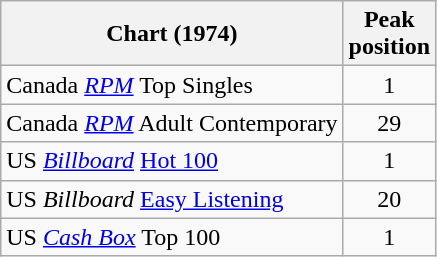<table class="wikitable sortable">
<tr>
<th>Chart (1974)</th>
<th>Peak<br>position</th>
</tr>
<tr>
<td>Canada <em><a href='#'>RPM</a></em> Top Singles</td>
<td style="text-align:center;">1</td>
</tr>
<tr>
<td>Canada <em><a href='#'>RPM</a></em> Adult Contemporary</td>
<td style="text-align:center;">29</td>
</tr>
<tr>
<td>US <em><a href='#'>Billboard</a></em> <a href='#'>Hot 100</a></td>
<td style="text-align:center;">1</td>
</tr>
<tr>
<td>US <em>Billboard</em> <a href='#'>Easy Listening</a></td>
<td align="center">20</td>
</tr>
<tr>
<td>US <a href='#'><em>Cash Box</em></a> Top 100</td>
<td align="center">1</td>
</tr>
</table>
